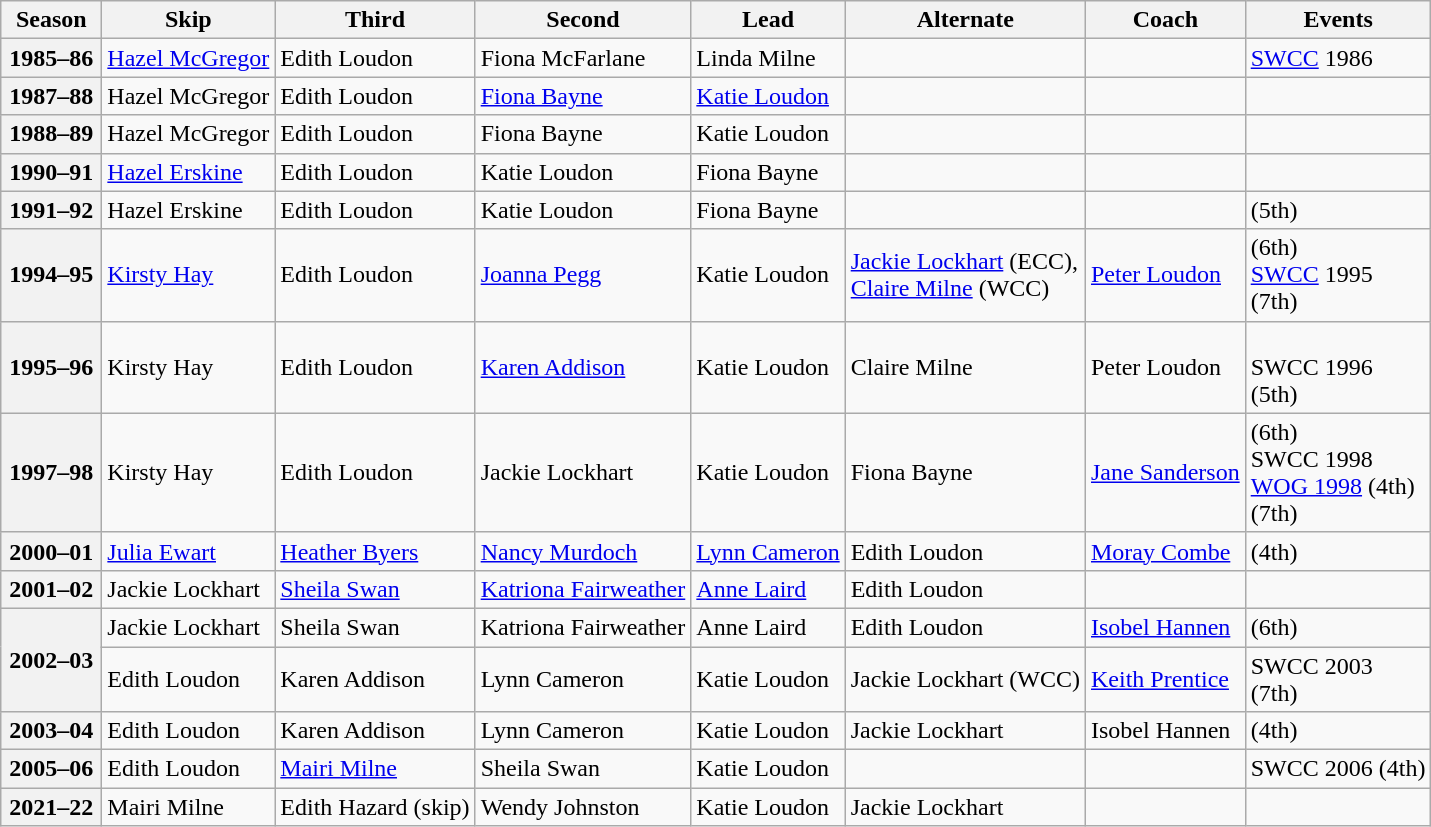<table class="wikitable">
<tr>
<th scope="col" width=60>Season</th>
<th scope="col">Skip</th>
<th scope="col">Third</th>
<th scope="col">Second</th>
<th scope="col">Lead</th>
<th scope="col">Alternate</th>
<th scope="col">Coach</th>
<th scope="col">Events</th>
</tr>
<tr>
<th scope="row">1985–86</th>
<td><a href='#'>Hazel McGregor</a></td>
<td>Edith Loudon</td>
<td>Fiona McFarlane</td>
<td>Linda Milne</td>
<td></td>
<td></td>
<td><a href='#'>SWCC</a> 1986 </td>
</tr>
<tr>
<th scope="row">1987–88</th>
<td>Hazel McGregor</td>
<td>Edith Loudon</td>
<td><a href='#'>Fiona Bayne</a></td>
<td><a href='#'>Katie Loudon</a></td>
<td></td>
<td></td>
<td></td>
</tr>
<tr>
<th scope="row">1988–89</th>
<td>Hazel McGregor</td>
<td>Edith Loudon</td>
<td>Fiona Bayne</td>
<td>Katie Loudon</td>
<td></td>
<td></td>
<td> </td>
</tr>
<tr>
<th scope="row">1990–91</th>
<td><a href='#'>Hazel Erskine</a></td>
<td>Edith Loudon</td>
<td>Katie Loudon</td>
<td>Fiona Bayne</td>
<td></td>
<td></td>
<td> </td>
</tr>
<tr>
<th scope="row">1991–92</th>
<td>Hazel Erskine</td>
<td>Edith Loudon</td>
<td>Katie Loudon</td>
<td>Fiona Bayne</td>
<td></td>
<td></td>
<td> (5th)</td>
</tr>
<tr>
<th scope="row">1994–95</th>
<td><a href='#'>Kirsty Hay</a></td>
<td>Edith Loudon</td>
<td><a href='#'>Joanna Pegg</a></td>
<td>Katie Loudon</td>
<td><a href='#'>Jackie Lockhart</a> (ECC),<br><a href='#'>Claire Milne</a> (WCC)</td>
<td><a href='#'>Peter Loudon</a></td>
<td> (6th)<br><a href='#'>SWCC</a> 1995 <br> (7th)</td>
</tr>
<tr>
<th scope="row">1995–96</th>
<td>Kirsty Hay</td>
<td>Edith Loudon</td>
<td><a href='#'>Karen Addison</a></td>
<td>Katie Loudon</td>
<td>Claire Milne</td>
<td>Peter Loudon</td>
<td> <br>SWCC 1996 <br> (5th)</td>
</tr>
<tr>
<th scope="row">1997–98</th>
<td>Kirsty Hay</td>
<td>Edith Loudon</td>
<td>Jackie Lockhart</td>
<td>Katie Loudon</td>
<td>Fiona Bayne</td>
<td><a href='#'>Jane Sanderson</a></td>
<td> (6th)<br>SWCC 1998 <br><a href='#'>WOG 1998</a> (4th)<br> (7th)</td>
</tr>
<tr>
<th scope="row">2000–01</th>
<td><a href='#'>Julia Ewart</a></td>
<td><a href='#'>Heather Byers</a></td>
<td><a href='#'>Nancy Murdoch</a></td>
<td><a href='#'>Lynn Cameron</a></td>
<td>Edith Loudon</td>
<td><a href='#'>Moray Combe</a></td>
<td> (4th)</td>
</tr>
<tr>
<th scope="row">2001–02</th>
<td>Jackie Lockhart</td>
<td><a href='#'>Sheila Swan</a></td>
<td><a href='#'>Katriona Fairweather</a></td>
<td><a href='#'>Anne Laird</a></td>
<td>Edith Loudon</td>
<td></td>
<td> </td>
</tr>
<tr>
<th scope="row" rowspan=2>2002–03</th>
<td>Jackie Lockhart</td>
<td>Sheila Swan</td>
<td>Katriona Fairweather</td>
<td>Anne Laird</td>
<td>Edith Loudon</td>
<td><a href='#'>Isobel Hannen</a></td>
<td> (6th)</td>
</tr>
<tr>
<td>Edith Loudon</td>
<td>Karen Addison</td>
<td>Lynn Cameron</td>
<td>Katie Loudon</td>
<td>Jackie Lockhart (WCC)</td>
<td><a href='#'>Keith Prentice</a></td>
<td>SWCC 2003 <br> (7th)</td>
</tr>
<tr>
<th scope="row">2003–04</th>
<td>Edith Loudon</td>
<td>Karen Addison</td>
<td>Lynn Cameron</td>
<td>Katie Loudon</td>
<td>Jackie Lockhart</td>
<td>Isobel Hannen</td>
<td> (4th)</td>
</tr>
<tr>
<th scope="row">2005–06</th>
<td>Edith Loudon</td>
<td><a href='#'>Mairi Milne</a></td>
<td>Sheila Swan</td>
<td>Katie Loudon</td>
<td></td>
<td></td>
<td>SWCC 2006 (4th)</td>
</tr>
<tr>
<th scope="row">2021–22</th>
<td>Mairi Milne</td>
<td>Edith Hazard (skip)</td>
<td>Wendy Johnston</td>
<td>Katie Loudon</td>
<td>Jackie Lockhart</td>
<td></td>
<td> </td>
</tr>
</table>
